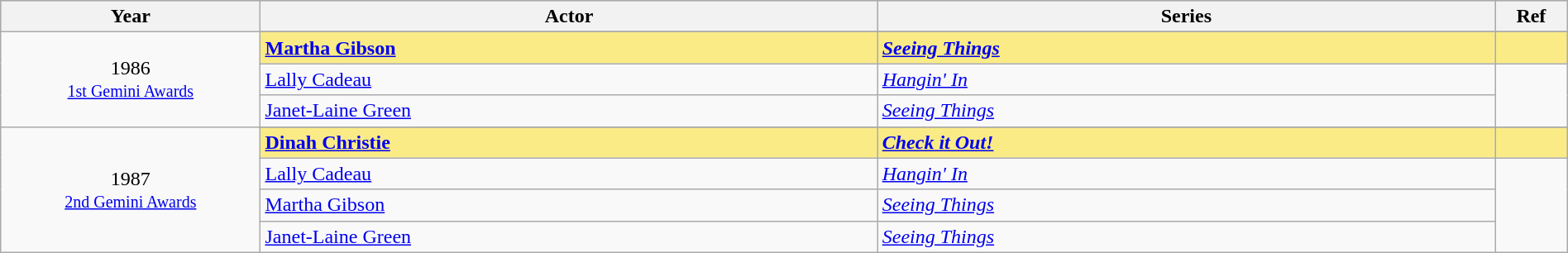<table class="wikitable" style="width:100%;">
<tr style="background:#bebebe;">
<th style="width:8%;">Year</th>
<th style="width:19%;">Actor</th>
<th style="width:19%;">Series</th>
<th style="width:2%;">Ref</th>
</tr>
<tr>
<td rowspan="4" align="center">1986 <br> <small><a href='#'>1st Gemini Awards</a></small></td>
</tr>
<tr style="background:#FAEB86;">
<td><strong><a href='#'>Martha Gibson</a></strong></td>
<td><strong><em><a href='#'>Seeing Things</a></em></strong></td>
<td></td>
</tr>
<tr>
<td><a href='#'>Lally Cadeau</a></td>
<td><em><a href='#'>Hangin' In</a></em></td>
<td rowspan=2></td>
</tr>
<tr>
<td><a href='#'>Janet-Laine Green</a></td>
<td><em><a href='#'>Seeing Things</a></em></td>
</tr>
<tr>
<td rowspan="5" align="center">1987 <br> <small><a href='#'>2nd Gemini Awards</a></small></td>
</tr>
<tr style="background:#FAEB86;">
<td><strong><a href='#'>Dinah Christie</a></strong></td>
<td><strong><em><a href='#'>Check it Out!</a></em></strong></td>
<td></td>
</tr>
<tr>
<td><a href='#'>Lally Cadeau</a></td>
<td><em><a href='#'>Hangin' In</a></em></td>
<td rowspan=3></td>
</tr>
<tr>
<td><a href='#'>Martha Gibson</a></td>
<td><em><a href='#'>Seeing Things</a></em></td>
</tr>
<tr>
<td><a href='#'>Janet-Laine Green</a></td>
<td><em><a href='#'>Seeing Things</a></em></td>
</tr>
</table>
